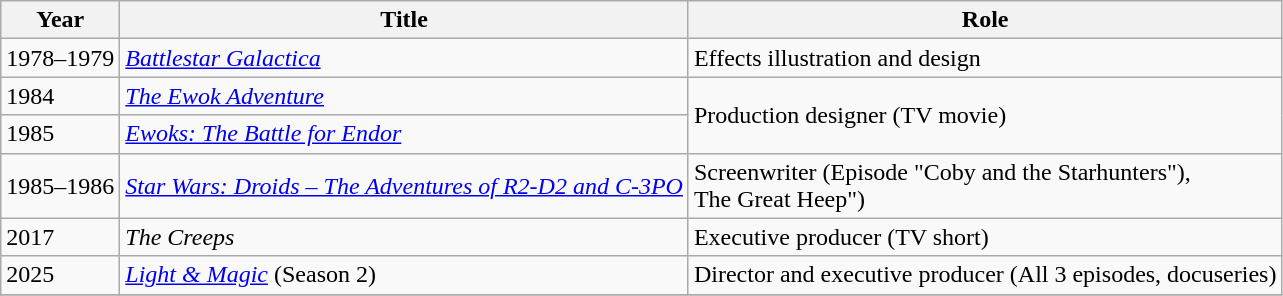<table class="wikitable">
<tr>
<th>Year</th>
<th>Title</th>
<th>Role</th>
</tr>
<tr>
<td>1978–1979</td>
<td><em><a href='#'>Battlestar Galactica</a></em></td>
<td>Effects illustration and design</td>
</tr>
<tr>
<td>1984</td>
<td><em><a href='#'>The Ewok Adventure</a></em></td>
<td rowspan="2">Production designer (TV movie)</td>
</tr>
<tr>
<td>1985</td>
<td><em><a href='#'>Ewoks: The Battle for Endor</a></em></td>
</tr>
<tr>
<td>1985–1986</td>
<td><em><a href='#'>Star Wars: Droids – The Adventures of R2-D2 and C-3PO</a></em></td>
<td>Screenwriter (Episode "Coby and the Starhunters"),<br>The Great Heep")</td>
</tr>
<tr>
<td>2017</td>
<td><em>The Creeps</em></td>
<td>Executive producer (TV short)</td>
</tr>
<tr>
<td>2025</td>
<td><em><a href='#'>Light & Magic</a></em> (Season 2)</td>
<td>Director and executive producer (All 3 episodes, docuseries)</td>
</tr>
<tr>
</tr>
</table>
